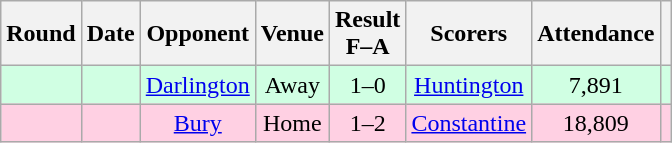<table class="wikitable sortable" style="text-align:center;">
<tr>
<th>Round</th>
<th>Date</th>
<th>Opponent</th>
<th>Venue</th>
<th>Result<br>F–A</th>
<th class=unsortable>Scorers</th>
<th>Attendance</th>
<th class=unsortable></th>
</tr>
<tr bgcolor="#d0ffe3">
<td></td>
<td></td>
<td><a href='#'>Darlington</a></td>
<td>Away</td>
<td>1–0</td>
<td><a href='#'>Huntington</a></td>
<td>7,891</td>
<td></td>
</tr>
<tr bgcolor="#ffd0e3">
<td></td>
<td></td>
<td><a href='#'>Bury</a></td>
<td>Home</td>
<td>1–2</td>
<td><a href='#'>Constantine</a></td>
<td>18,809</td>
<td></td>
</tr>
</table>
